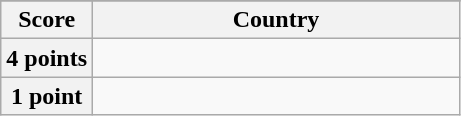<table class="wikitable">
<tr>
</tr>
<tr>
<th scope="col" width="20%">Score</th>
<th scope="col">Country</th>
</tr>
<tr>
<th scope="row">4 points</th>
<td></td>
</tr>
<tr>
<th scope="row">1 point</th>
<td></td>
</tr>
</table>
